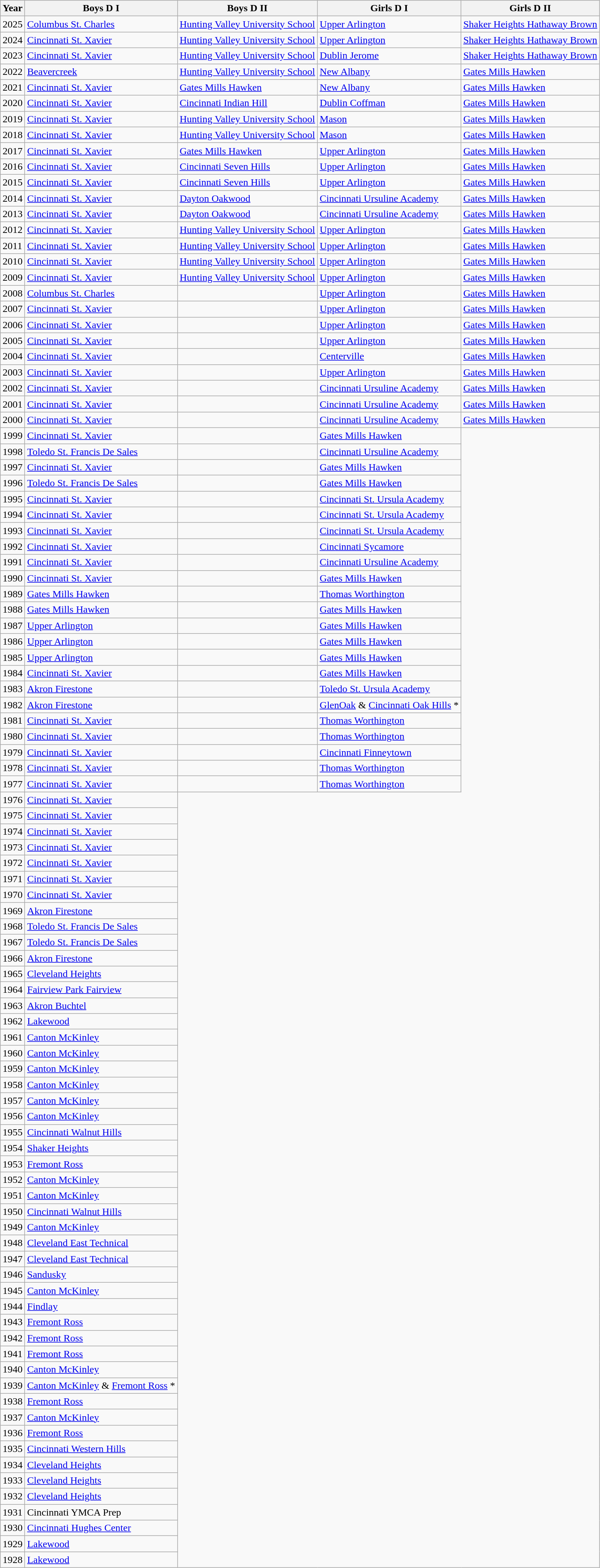<table class="wikitable">
<tr>
<th>Year</th>
<th>Boys D I</th>
<th>Boys D II</th>
<th>Girls D I</th>
<th>Girls D II</th>
</tr>
<tr>
<td>2025</td>
<td><a href='#'>Columbus St. Charles</a></td>
<td><a href='#'>Hunting Valley University School</a></td>
<td><a href='#'>Upper Arlington</a></td>
<td><a href='#'>Shaker Heights Hathaway Brown</a></td>
</tr>
<tr>
<td>2024</td>
<td><a href='#'>Cincinnati St. Xavier</a></td>
<td><a href='#'>Hunting Valley University School</a></td>
<td><a href='#'>Upper Arlington</a></td>
<td><a href='#'>Shaker Heights Hathaway Brown</a></td>
</tr>
<tr>
<td>2023</td>
<td><a href='#'>Cincinnati St. Xavier</a></td>
<td><a href='#'>Hunting Valley University School</a></td>
<td><a href='#'>Dublin Jerome</a></td>
<td><a href='#'>Shaker Heights Hathaway Brown</a></td>
</tr>
<tr>
<td>2022</td>
<td><a href='#'>Beavercreek</a></td>
<td><a href='#'>Hunting Valley University School</a></td>
<td><a href='#'>New Albany</a></td>
<td><a href='#'>Gates Mills Hawken</a></td>
</tr>
<tr>
<td>2021</td>
<td><a href='#'>Cincinnati St. Xavier</a></td>
<td><a href='#'>Gates Mills Hawken</a></td>
<td><a href='#'>New Albany</a></td>
<td><a href='#'>Gates Mills Hawken</a></td>
</tr>
<tr>
<td>2020</td>
<td><a href='#'>Cincinnati St. Xavier</a></td>
<td><a href='#'>Cincinnati Indian Hill</a></td>
<td><a href='#'>Dublin Coffman</a></td>
<td><a href='#'>Gates Mills Hawken</a></td>
</tr>
<tr>
<td>2019</td>
<td><a href='#'>Cincinnati St. Xavier</a></td>
<td><a href='#'>Hunting Valley University School</a></td>
<td><a href='#'>Mason</a></td>
<td><a href='#'>Gates Mills Hawken</a></td>
</tr>
<tr>
<td>2018</td>
<td><a href='#'>Cincinnati St. Xavier</a></td>
<td><a href='#'>Hunting Valley University School</a></td>
<td><a href='#'>Mason</a></td>
<td><a href='#'>Gates Mills Hawken</a></td>
</tr>
<tr>
<td>2017</td>
<td><a href='#'>Cincinnati St. Xavier</a></td>
<td><a href='#'>Gates Mills Hawken</a></td>
<td><a href='#'>Upper Arlington</a></td>
<td><a href='#'>Gates Mills Hawken</a></td>
</tr>
<tr>
<td>2016</td>
<td><a href='#'>Cincinnati St. Xavier</a></td>
<td><a href='#'>Cincinnati Seven Hills</a></td>
<td><a href='#'>Upper Arlington</a></td>
<td><a href='#'>Gates Mills Hawken</a></td>
</tr>
<tr>
<td>2015</td>
<td><a href='#'>Cincinnati St. Xavier</a></td>
<td><a href='#'>Cincinnati Seven Hills</a></td>
<td><a href='#'>Upper Arlington</a></td>
<td><a href='#'>Gates Mills Hawken</a></td>
</tr>
<tr>
<td>2014</td>
<td><a href='#'>Cincinnati St. Xavier</a></td>
<td><a href='#'>Dayton Oakwood</a></td>
<td><a href='#'>Cincinnati Ursuline Academy</a></td>
<td><a href='#'>Gates Mills Hawken</a></td>
</tr>
<tr>
<td>2013</td>
<td><a href='#'>Cincinnati St. Xavier</a></td>
<td><a href='#'>Dayton Oakwood</a></td>
<td><a href='#'>Cincinnati Ursuline Academy</a></td>
<td><a href='#'>Gates Mills Hawken</a></td>
</tr>
<tr>
<td>2012</td>
<td><a href='#'>Cincinnati St. Xavier</a></td>
<td><a href='#'>Hunting Valley University School</a></td>
<td><a href='#'>Upper Arlington</a></td>
<td><a href='#'>Gates Mills Hawken</a></td>
</tr>
<tr>
<td>2011</td>
<td><a href='#'>Cincinnati St. Xavier</a></td>
<td><a href='#'>Hunting Valley University School</a></td>
<td><a href='#'>Upper Arlington</a></td>
<td><a href='#'>Gates Mills Hawken</a></td>
</tr>
<tr>
<td>2010</td>
<td><a href='#'>Cincinnati St. Xavier</a></td>
<td><a href='#'>Hunting Valley University School</a></td>
<td><a href='#'>Upper Arlington</a></td>
<td><a href='#'>Gates Mills Hawken</a></td>
</tr>
<tr>
<td>2009</td>
<td><a href='#'>Cincinnati St. Xavier</a></td>
<td><a href='#'>Hunting Valley University School</a></td>
<td><a href='#'>Upper Arlington</a></td>
<td><a href='#'>Gates Mills Hawken</a></td>
</tr>
<tr>
<td>2008</td>
<td><a href='#'>Columbus St. Charles</a></td>
<td></td>
<td><a href='#'>Upper Arlington</a></td>
<td><a href='#'>Gates Mills Hawken</a></td>
</tr>
<tr>
<td>2007</td>
<td><a href='#'>Cincinnati St. Xavier</a></td>
<td></td>
<td><a href='#'>Upper Arlington</a></td>
<td><a href='#'>Gates Mills Hawken</a></td>
</tr>
<tr>
<td>2006</td>
<td><a href='#'>Cincinnati St. Xavier</a></td>
<td></td>
<td><a href='#'>Upper Arlington</a></td>
<td><a href='#'>Gates Mills Hawken</a></td>
</tr>
<tr>
<td>2005</td>
<td><a href='#'>Cincinnati St. Xavier</a></td>
<td></td>
<td><a href='#'>Upper Arlington</a></td>
<td><a href='#'>Gates Mills Hawken</a></td>
</tr>
<tr>
<td>2004</td>
<td><a href='#'>Cincinnati St. Xavier</a></td>
<td></td>
<td><a href='#'>Centerville</a></td>
<td><a href='#'>Gates Mills Hawken</a></td>
</tr>
<tr>
<td>2003</td>
<td><a href='#'>Cincinnati St. Xavier</a></td>
<td></td>
<td><a href='#'>Upper Arlington</a></td>
<td><a href='#'>Gates Mills Hawken</a></td>
</tr>
<tr>
<td>2002</td>
<td><a href='#'>Cincinnati St. Xavier</a></td>
<td></td>
<td><a href='#'>Cincinnati Ursuline Academy</a></td>
<td><a href='#'>Gates Mills Hawken</a></td>
</tr>
<tr>
<td>2001</td>
<td><a href='#'>Cincinnati St. Xavier</a></td>
<td></td>
<td><a href='#'>Cincinnati Ursuline Academy</a></td>
<td><a href='#'>Gates Mills Hawken</a></td>
</tr>
<tr>
<td>2000</td>
<td><a href='#'>Cincinnati St. Xavier</a></td>
<td></td>
<td><a href='#'>Cincinnati Ursuline Academy</a></td>
<td><a href='#'>Gates Mills Hawken</a></td>
</tr>
<tr>
<td>1999</td>
<td><a href='#'>Cincinnati St. Xavier</a></td>
<td></td>
<td><a href='#'>Gates Mills Hawken</a></td>
</tr>
<tr>
<td>1998</td>
<td><a href='#'>Toledo St. Francis De Sales</a></td>
<td></td>
<td><a href='#'>Cincinnati Ursuline Academy</a></td>
</tr>
<tr>
<td>1997</td>
<td><a href='#'>Cincinnati St. Xavier</a></td>
<td></td>
<td><a href='#'>Gates Mills Hawken</a></td>
</tr>
<tr>
<td>1996</td>
<td><a href='#'>Toledo St. Francis De Sales</a></td>
<td></td>
<td><a href='#'>Gates Mills Hawken</a></td>
</tr>
<tr>
<td>1995</td>
<td><a href='#'>Cincinnati St. Xavier</a></td>
<td></td>
<td><a href='#'>Cincinnati St. Ursula Academy</a></td>
</tr>
<tr>
<td>1994</td>
<td><a href='#'>Cincinnati St. Xavier</a></td>
<td></td>
<td><a href='#'>Cincinnati St. Ursula Academy</a></td>
</tr>
<tr>
<td>1993</td>
<td><a href='#'>Cincinnati St. Xavier</a></td>
<td></td>
<td><a href='#'>Cincinnati St. Ursula Academy</a></td>
</tr>
<tr>
<td>1992</td>
<td><a href='#'>Cincinnati St. Xavier</a></td>
<td></td>
<td><a href='#'>Cincinnati Sycamore</a></td>
</tr>
<tr>
<td>1991</td>
<td><a href='#'>Cincinnati St. Xavier</a></td>
<td></td>
<td><a href='#'>Cincinnati Ursuline Academy</a></td>
</tr>
<tr>
<td>1990</td>
<td><a href='#'>Cincinnati St. Xavier</a></td>
<td></td>
<td><a href='#'>Gates Mills Hawken</a></td>
</tr>
<tr>
<td>1989</td>
<td><a href='#'>Gates Mills Hawken</a></td>
<td></td>
<td><a href='#'>Thomas Worthington</a></td>
</tr>
<tr>
<td>1988</td>
<td><a href='#'>Gates Mills Hawken</a></td>
<td></td>
<td><a href='#'>Gates Mills Hawken</a></td>
</tr>
<tr>
<td>1987</td>
<td><a href='#'>Upper Arlington</a></td>
<td></td>
<td><a href='#'>Gates Mills Hawken</a></td>
</tr>
<tr>
<td>1986</td>
<td><a href='#'>Upper Arlington</a></td>
<td></td>
<td><a href='#'>Gates Mills Hawken</a></td>
</tr>
<tr>
<td>1985</td>
<td><a href='#'>Upper Arlington</a></td>
<td></td>
<td><a href='#'>Gates Mills Hawken</a></td>
</tr>
<tr>
<td>1984</td>
<td><a href='#'>Cincinnati St. Xavier</a></td>
<td></td>
<td><a href='#'>Gates Mills Hawken</a></td>
</tr>
<tr>
<td>1983</td>
<td><a href='#'>Akron Firestone</a></td>
<td></td>
<td><a href='#'>Toledo St. Ursula Academy</a></td>
</tr>
<tr>
<td>1982</td>
<td><a href='#'>Akron Firestone</a></td>
<td></td>
<td><a href='#'>GlenOak</a> & <a href='#'>Cincinnati Oak Hills</a> *</td>
</tr>
<tr>
<td>1981</td>
<td><a href='#'>Cincinnati St. Xavier</a></td>
<td></td>
<td><a href='#'>Thomas Worthington</a></td>
</tr>
<tr>
<td>1980</td>
<td><a href='#'>Cincinnati St. Xavier</a></td>
<td></td>
<td><a href='#'>Thomas Worthington</a></td>
</tr>
<tr>
<td>1979</td>
<td><a href='#'>Cincinnati St. Xavier</a></td>
<td></td>
<td><a href='#'>Cincinnati Finneytown</a></td>
</tr>
<tr>
<td>1978</td>
<td><a href='#'>Cincinnati St. Xavier</a></td>
<td></td>
<td><a href='#'>Thomas Worthington</a></td>
</tr>
<tr>
<td>1977</td>
<td><a href='#'>Cincinnati St. Xavier</a></td>
<td></td>
<td><a href='#'>Thomas Worthington</a></td>
</tr>
<tr>
<td>1976</td>
<td><a href='#'>Cincinnati St. Xavier</a></td>
</tr>
<tr>
<td>1975</td>
<td><a href='#'>Cincinnati St. Xavier</a></td>
</tr>
<tr>
<td>1974</td>
<td><a href='#'>Cincinnati St. Xavier</a></td>
</tr>
<tr>
<td>1973</td>
<td><a href='#'>Cincinnati St. Xavier</a></td>
</tr>
<tr>
<td>1972</td>
<td><a href='#'>Cincinnati St. Xavier</a></td>
</tr>
<tr>
<td>1971</td>
<td><a href='#'>Cincinnati St. Xavier</a></td>
</tr>
<tr>
<td>1970</td>
<td><a href='#'>Cincinnati St. Xavier</a></td>
</tr>
<tr>
<td>1969</td>
<td><a href='#'>Akron Firestone</a></td>
</tr>
<tr>
<td>1968</td>
<td><a href='#'>Toledo St. Francis De Sales</a></td>
</tr>
<tr>
<td>1967</td>
<td><a href='#'>Toledo St. Francis De Sales</a></td>
</tr>
<tr>
<td>1966</td>
<td><a href='#'>Akron Firestone</a></td>
</tr>
<tr>
<td>1965</td>
<td><a href='#'>Cleveland Heights</a></td>
</tr>
<tr>
<td>1964</td>
<td><a href='#'>Fairview Park Fairview</a></td>
</tr>
<tr>
<td>1963</td>
<td><a href='#'>Akron Buchtel</a></td>
</tr>
<tr>
<td>1962</td>
<td><a href='#'>Lakewood</a></td>
</tr>
<tr>
<td>1961</td>
<td><a href='#'>Canton McKinley</a></td>
</tr>
<tr>
<td>1960</td>
<td><a href='#'>Canton McKinley</a></td>
</tr>
<tr>
<td>1959</td>
<td><a href='#'>Canton McKinley</a></td>
</tr>
<tr>
<td>1958</td>
<td><a href='#'>Canton McKinley</a></td>
</tr>
<tr>
<td>1957</td>
<td><a href='#'>Canton McKinley</a></td>
</tr>
<tr>
<td>1956</td>
<td><a href='#'>Canton McKinley</a></td>
</tr>
<tr>
<td>1955</td>
<td><a href='#'>Cincinnati Walnut Hills</a></td>
</tr>
<tr>
<td>1954</td>
<td><a href='#'>Shaker Heights</a></td>
</tr>
<tr>
<td>1953</td>
<td><a href='#'>Fremont Ross</a></td>
</tr>
<tr>
<td>1952</td>
<td><a href='#'>Canton McKinley</a></td>
</tr>
<tr>
<td>1951</td>
<td><a href='#'>Canton McKinley</a></td>
</tr>
<tr>
<td>1950</td>
<td><a href='#'>Cincinnati Walnut Hills</a></td>
</tr>
<tr>
<td>1949</td>
<td><a href='#'>Canton McKinley</a></td>
</tr>
<tr>
<td>1948</td>
<td><a href='#'>Cleveland East Technical</a></td>
</tr>
<tr>
<td>1947</td>
<td><a href='#'>Cleveland East Technical</a></td>
</tr>
<tr>
<td>1946</td>
<td><a href='#'>Sandusky</a></td>
</tr>
<tr>
<td>1945</td>
<td><a href='#'>Canton McKinley</a></td>
</tr>
<tr>
<td>1944</td>
<td><a href='#'>Findlay</a></td>
</tr>
<tr>
<td>1943</td>
<td><a href='#'>Fremont Ross</a></td>
</tr>
<tr>
<td>1942</td>
<td><a href='#'>Fremont Ross</a></td>
</tr>
<tr>
<td>1941</td>
<td><a href='#'>Fremont Ross</a></td>
</tr>
<tr>
<td>1940</td>
<td><a href='#'>Canton McKinley</a></td>
</tr>
<tr>
<td>1939</td>
<td><a href='#'>Canton McKinley</a> & <a href='#'>Fremont Ross</a> *</td>
</tr>
<tr>
<td>1938</td>
<td><a href='#'>Fremont Ross</a></td>
</tr>
<tr>
<td>1937</td>
<td><a href='#'>Canton McKinley</a></td>
</tr>
<tr>
<td>1936</td>
<td><a href='#'>Fremont Ross</a></td>
</tr>
<tr>
<td>1935</td>
<td><a href='#'>Cincinnati Western Hills</a></td>
</tr>
<tr>
<td>1934</td>
<td><a href='#'>Cleveland Heights</a></td>
</tr>
<tr>
<td>1933</td>
<td><a href='#'>Cleveland Heights</a></td>
</tr>
<tr>
<td>1932</td>
<td><a href='#'>Cleveland Heights</a></td>
</tr>
<tr>
<td>1931</td>
<td>Cincinnati YMCA Prep</td>
</tr>
<tr>
<td>1930</td>
<td><a href='#'>Cincinnati Hughes Center</a></td>
</tr>
<tr>
<td>1929</td>
<td><a href='#'>Lakewood</a></td>
</tr>
<tr>
<td>1928</td>
<td><a href='#'>Lakewood</a></td>
</tr>
</table>
